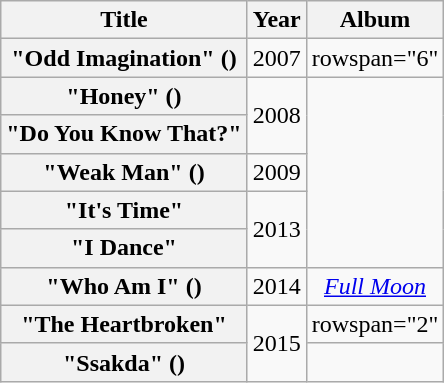<table class="wikitable plainrowheaders" style="text-align:center">
<tr>
<th scope="col">Title</th>
<th scope="col">Year</th>
<th scope="col">Album</th>
</tr>
<tr>
<th scope="row">"Odd Imagination" ()<br></th>
<td>2007</td>
<td>rowspan="6" </td>
</tr>
<tr>
<th scope="row">"Honey" ()<br></th>
<td rowspan="2">2008</td>
</tr>
<tr>
<th scope="row">"Do You Know That?"<br></th>
</tr>
<tr>
<th scope="row">"Weak Man" ()<br></th>
<td>2009</td>
</tr>
<tr>
<th scope="row">"It's Time"<br></th>
<td rowspan="2">2013</td>
</tr>
<tr>
<th scope="row">"I Dance"<br></th>
</tr>
<tr>
<th scope="row">"Who Am I" ()<br></th>
<td>2014</td>
<td><em><a href='#'>Full Moon</a></em></td>
</tr>
<tr>
<th scope="row">"The Heartbroken"<br></th>
<td rowspan="2">2015</td>
<td>rowspan="2" </td>
</tr>
<tr>
<th scope="row">"Ssakda" ()<br></th>
</tr>
</table>
